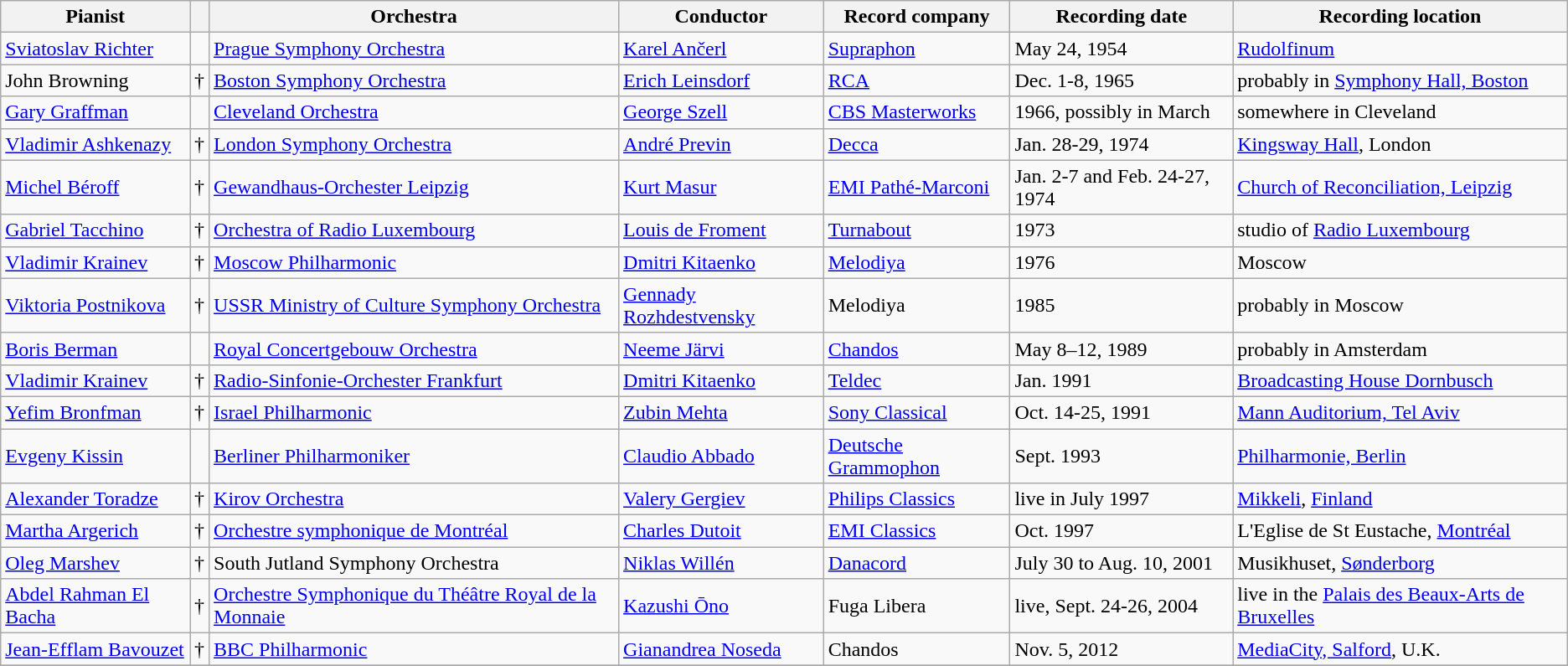<table class="wikitable">
<tr>
<th>Pianist</th>
<th></th>
<th>Orchestra</th>
<th>Conductor</th>
<th>Record company</th>
<th>Recording date</th>
<th>Recording location</th>
</tr>
<tr>
<td><a href='#'>Sviatoslav Richter</a></td>
<td></td>
<td><a href='#'>Prague Symphony Orchestra</a></td>
<td><a href='#'>Karel Ančerl</a></td>
<td><a href='#'>Supraphon</a></td>
<td>May 24, 1954</td>
<td><a href='#'>Rudolfinum</a></td>
</tr>
<tr>
<td>John Browning</td>
<td>†</td>
<td><a href='#'>Boston Symphony Orchestra</a></td>
<td><a href='#'>Erich Leinsdorf</a></td>
<td><a href='#'>RCA</a></td>
<td>Dec. 1-8, 1965</td>
<td>probably in <a href='#'>Symphony Hall, Boston</a></td>
</tr>
<tr>
<td><a href='#'>Gary Graffman</a></td>
<td></td>
<td><a href='#'>Cleveland Orchestra</a></td>
<td><a href='#'>George Szell</a></td>
<td><a href='#'>CBS Masterworks</a></td>
<td>1966, possibly in March</td>
<td>somewhere in Cleveland</td>
</tr>
<tr>
<td><a href='#'>Vladimir Ashkenazy</a></td>
<td>†</td>
<td><a href='#'>London Symphony Orchestra</a></td>
<td><a href='#'>André Previn</a></td>
<td><a href='#'>Decca</a></td>
<td>Jan. 28-29, 1974</td>
<td><a href='#'>Kingsway Hall</a>, London</td>
</tr>
<tr>
<td><a href='#'>Michel Béroff</a></td>
<td>†</td>
<td><a href='#'>Gewandhaus-Orchester Leipzig</a></td>
<td><a href='#'>Kurt Masur</a></td>
<td><a href='#'>EMI Pathé-Marconi</a></td>
<td>Jan. 2-7 and Feb. 24-27, 1974</td>
<td><a href='#'>Church of Reconciliation, Leipzig</a></td>
</tr>
<tr>
<td><a href='#'>Gabriel Tacchino</a></td>
<td>†</td>
<td><a href='#'>Orchestra of Radio Luxembourg</a></td>
<td><a href='#'>Louis de Froment</a></td>
<td><a href='#'>Turnabout</a></td>
<td>1973</td>
<td>studio of <a href='#'>Radio Luxembourg</a></td>
</tr>
<tr>
<td><a href='#'>Vladimir Krainev</a></td>
<td>†</td>
<td><a href='#'>Moscow Philharmonic</a></td>
<td><a href='#'>Dmitri Kitaenko</a></td>
<td><a href='#'>Melodiya</a></td>
<td>1976</td>
<td>Moscow</td>
</tr>
<tr>
<td><a href='#'>Viktoria Postnikova</a></td>
<td>†</td>
<td><a href='#'>USSR Ministry of Culture Symphony Orchestra</a></td>
<td><a href='#'>Gennady Rozhdestvensky</a></td>
<td>Melodiya</td>
<td>1985</td>
<td>probably in Moscow</td>
</tr>
<tr>
<td><a href='#'>Boris Berman</a></td>
<td></td>
<td><a href='#'>Royal Concertgebouw Orchestra</a></td>
<td><a href='#'>Neeme Järvi</a></td>
<td><a href='#'>Chandos</a></td>
<td>May 8–12, 1989</td>
<td>probably in Amsterdam</td>
</tr>
<tr>
<td><a href='#'>Vladimir Krainev</a></td>
<td>†</td>
<td><a href='#'>Radio-Sinfonie-Orchester Frankfurt</a></td>
<td><a href='#'>Dmitri Kitaenko</a></td>
<td><a href='#'>Teldec</a></td>
<td>Jan. 1991</td>
<td><a href='#'>Broadcasting House Dornbusch</a></td>
</tr>
<tr>
<td><a href='#'>Yefim Bronfman</a></td>
<td>†</td>
<td><a href='#'>Israel Philharmonic</a></td>
<td><a href='#'>Zubin Mehta</a></td>
<td><a href='#'>Sony Classical</a></td>
<td>Oct. 14-25, 1991</td>
<td><a href='#'>Mann Auditorium, Tel Aviv</a></td>
</tr>
<tr>
<td><a href='#'>Evgeny Kissin</a></td>
<td></td>
<td><a href='#'>Berliner Philharmoniker</a></td>
<td><a href='#'>Claudio Abbado</a></td>
<td><a href='#'>Deutsche Grammophon</a></td>
<td>Sept. 1993</td>
<td><a href='#'>Philharmonie, Berlin</a></td>
</tr>
<tr>
<td><a href='#'>Alexander Toradze</a></td>
<td>†</td>
<td><a href='#'>Kirov Orchestra</a></td>
<td><a href='#'>Valery Gergiev</a></td>
<td><a href='#'>Philips Classics</a></td>
<td>live in July 1997</td>
<td><a href='#'>Mikkeli</a>, <a href='#'>Finland</a></td>
</tr>
<tr>
<td><a href='#'>Martha Argerich</a></td>
<td>†</td>
<td><a href='#'>Orchestre symphonique de Montréal</a></td>
<td><a href='#'>Charles Dutoit</a></td>
<td><a href='#'>EMI Classics</a></td>
<td>Oct. 1997</td>
<td>L'Eglise de St Eustache, <a href='#'>Montréal</a></td>
</tr>
<tr>
<td><a href='#'>Oleg Marshev</a></td>
<td>†</td>
<td>South Jutland Symphony Orchestra</td>
<td><a href='#'>Niklas Willén</a></td>
<td><a href='#'>Danacord</a></td>
<td>July 30 to Aug. 10, 2001</td>
<td>Musikhuset, <a href='#'>Sønderborg</a></td>
</tr>
<tr>
<td><a href='#'>Abdel Rahman El Bacha</a></td>
<td>†</td>
<td><a href='#'>Orchestre Symphonique du Théâtre Royal de la Monnaie</a></td>
<td><a href='#'>Kazushi Ōno</a></td>
<td>Fuga Libera</td>
<td>live, Sept. 24-26, 2004</td>
<td>live in the <a href='#'>Palais des Beaux-Arts de Bruxelles</a></td>
</tr>
<tr>
<td><a href='#'>Jean-Efflam Bavouzet</a></td>
<td>†</td>
<td><a href='#'>BBC Philharmonic</a></td>
<td><a href='#'>Gianandrea Noseda</a></td>
<td>Chandos</td>
<td>Nov. 5, 2012</td>
<td><a href='#'>MediaCity, Salford</a>, U.K.</td>
</tr>
<tr>
</tr>
</table>
